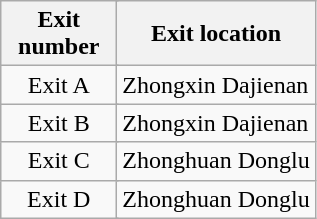<table class="wikitable">
<tr>
<th style="width:70px" colspan="2">Exit number</th>
<th>Exit location</th>
</tr>
<tr>
<td align="center" colspan="2">Exit A</td>
<td>Zhongxin Dajienan</td>
</tr>
<tr>
<td align="center" colspan="2">Exit B</td>
<td>Zhongxin Dajienan</td>
</tr>
<tr>
<td align="center" colspan="2">Exit C</td>
<td>Zhonghuan Donglu</td>
</tr>
<tr>
<td align="center" colspan="2">Exit D</td>
<td>Zhonghuan Donglu</td>
</tr>
</table>
